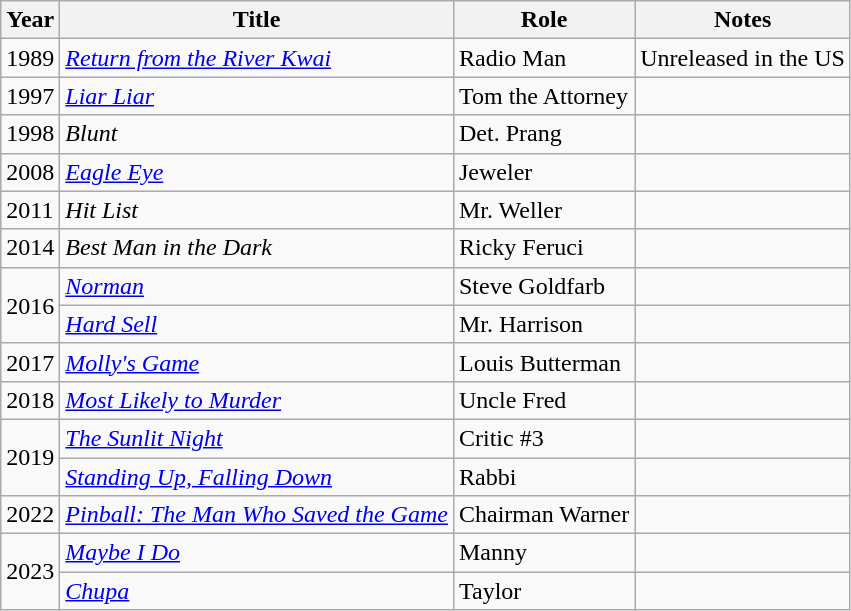<table class="wikitable">
<tr>
<th>Year</th>
<th>Title</th>
<th>Role</th>
<th>Notes</th>
</tr>
<tr>
<td>1989</td>
<td><em><a href='#'>Return from the River Kwai</a></em></td>
<td>Radio Man</td>
<td>Unreleased in the US</td>
</tr>
<tr>
<td>1997</td>
<td><em><a href='#'>Liar Liar</a></em></td>
<td>Tom the Attorney</td>
<td></td>
</tr>
<tr>
<td>1998</td>
<td><em>Blunt</em></td>
<td>Det. Prang</td>
<td></td>
</tr>
<tr>
<td>2008</td>
<td><em><a href='#'>Eagle Eye</a></em></td>
<td>Jeweler</td>
<td></td>
</tr>
<tr>
<td>2011</td>
<td><em>Hit List</em></td>
<td>Mr. Weller</td>
<td></td>
</tr>
<tr>
<td>2014</td>
<td><em>Best Man in the Dark</em></td>
<td>Ricky Feruci</td>
<td></td>
</tr>
<tr>
<td rowspan="2">2016</td>
<td><em><a href='#'>Norman</a></em></td>
<td>Steve Goldfarb</td>
<td></td>
</tr>
<tr>
<td><em><a href='#'>Hard Sell</a></em></td>
<td>Mr. Harrison</td>
<td></td>
</tr>
<tr>
<td>2017</td>
<td><em><a href='#'>Molly's Game</a></em></td>
<td>Louis Butterman</td>
<td></td>
</tr>
<tr>
<td>2018</td>
<td><em><a href='#'>Most Likely to Murder</a></em></td>
<td>Uncle Fred</td>
<td></td>
</tr>
<tr>
<td rowspan="2">2019</td>
<td><em><a href='#'>The Sunlit Night</a></em></td>
<td>Critic #3</td>
<td></td>
</tr>
<tr>
<td><em><a href='#'>Standing Up, Falling Down</a></em></td>
<td>Rabbi</td>
<td></td>
</tr>
<tr>
<td>2022</td>
<td><em><a href='#'>Pinball: The Man Who Saved the Game</a></em></td>
<td>Chairman Warner</td>
<td></td>
</tr>
<tr>
<td rowspan="2">2023</td>
<td><em><a href='#'>Maybe I Do</a></em></td>
<td>Manny</td>
<td></td>
</tr>
<tr>
<td><em><a href='#'>Chupa</a></em></td>
<td>Taylor</td>
<td></td>
</tr>
</table>
